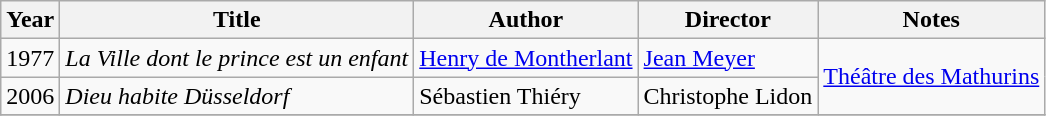<table class="wikitable">
<tr>
<th>Year</th>
<th>Title</th>
<th>Author</th>
<th>Director</th>
<th>Notes</th>
</tr>
<tr>
<td>1977</td>
<td><em>La Ville dont le prince est un enfant</em></td>
<td><a href='#'>Henry de Montherlant</a></td>
<td><a href='#'>Jean Meyer</a></td>
<td rowspan=2><a href='#'>Théâtre des Mathurins</a></td>
</tr>
<tr>
<td>2006</td>
<td><em>Dieu habite Düsseldorf</em></td>
<td>Sébastien Thiéry</td>
<td>Christophe Lidon</td>
</tr>
<tr>
</tr>
</table>
